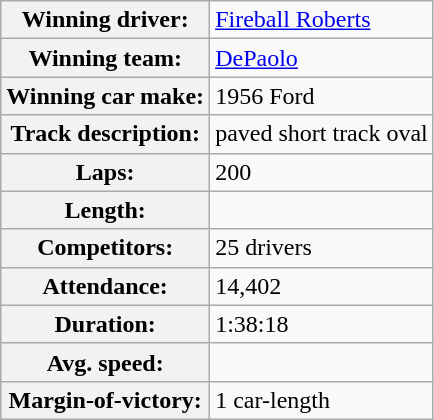<table class="wikitable" style=text-align:left>
<tr>
<th>Winning driver:</th>
<td><a href='#'>Fireball Roberts</a></td>
</tr>
<tr>
<th>Winning team:</th>
<td><a href='#'>DePaolo</a></td>
</tr>
<tr>
<th>Winning car make:</th>
<td>1956 Ford</td>
</tr>
<tr>
<th>Track description:</th>
<td> paved short track oval</td>
</tr>
<tr>
<th>Laps:</th>
<td>200</td>
</tr>
<tr>
<th>Length:</th>
<td></td>
</tr>
<tr>
<th>Competitors:</th>
<td>25 drivers</td>
</tr>
<tr>
<th>Attendance:</th>
<td>14,402</td>
</tr>
<tr>
<th>Duration:</th>
<td>1:38:18</td>
</tr>
<tr>
<th>Avg. speed:</th>
<td></td>
</tr>
<tr>
<th>Margin-of-victory:</th>
<td>1 car-length</td>
</tr>
</table>
